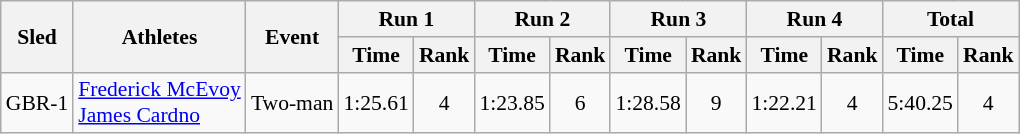<table class="wikitable" border="1" style="font-size:90%">
<tr>
<th rowspan="2">Sled</th>
<th rowspan="2">Athletes</th>
<th rowspan="2">Event</th>
<th colspan="2">Run 1</th>
<th colspan="2">Run 2</th>
<th colspan="2">Run 3</th>
<th colspan="2">Run 4</th>
<th colspan="2">Total</th>
</tr>
<tr>
<th>Time</th>
<th>Rank</th>
<th>Time</th>
<th>Rank</th>
<th>Time</th>
<th>Rank</th>
<th>Time</th>
<th>Rank</th>
<th>Time</th>
<th>Rank</th>
</tr>
<tr>
<td align="center">GBR-1</td>
<td><a href='#'>Frederick McEvoy</a><br><a href='#'>James Cardno</a></td>
<td>Two-man</td>
<td align="center">1:25.61</td>
<td align="center">4</td>
<td align="center">1:23.85</td>
<td align="center">6</td>
<td align="center">1:28.58</td>
<td align="center">9</td>
<td align="center">1:22.21</td>
<td align="center">4</td>
<td align="center">5:40.25</td>
<td align="center">4</td>
</tr>
</table>
